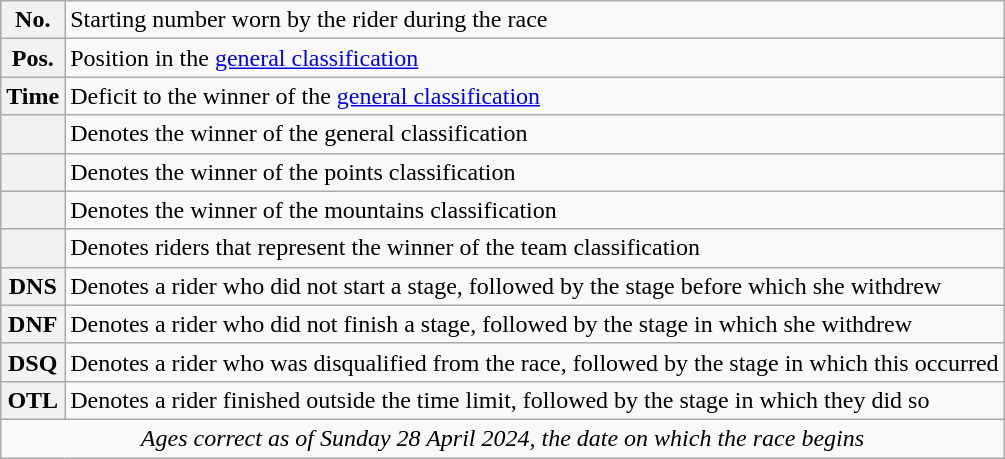<table class="wikitable">
<tr>
<th scope="row" style="text-align:center;">No.</th>
<td>Starting number worn by the rider during the race</td>
</tr>
<tr>
<th scope="row" style="text-align:center;">Pos.</th>
<td>Position in the <a href='#'>general classification</a></td>
</tr>
<tr>
<th scope="row" style="text-align:center;">Time</th>
<td>Deficit to the winner of the <a href='#'>general classification</a></td>
</tr>
<tr>
<th scope="row" style="text-align:center;"></th>
<td>Denotes the winner of the general classification</td>
</tr>
<tr>
<th scope="row" style="text-align:center;"></th>
<td>Denotes the winner of the points classification</td>
</tr>
<tr>
<th scope="row" style="text-align:center;"></th>
<td>Denotes the winner of the mountains classification</td>
</tr>
<tr>
<th scope="row" style="text-align:center;"></th>
<td>Denotes riders that represent the winner of the team classification</td>
</tr>
<tr>
<th scope="row" style="text-align:center;">DNS</th>
<td>Denotes a rider who did not start a stage, followed by the stage before which she withdrew</td>
</tr>
<tr>
<th scope="row" style="text-align:center;">DNF</th>
<td>Denotes a rider who did not finish a stage, followed by the stage in which she withdrew</td>
</tr>
<tr>
<th scope="row" style="text-align:center;">DSQ</th>
<td>Denotes a rider who was disqualified from the race, followed by the stage in which this occurred</td>
</tr>
<tr>
<th scope="row" style="text-align:center;">OTL</th>
<td>Denotes a rider finished outside the time limit, followed by the stage in which they did so</td>
</tr>
<tr>
<td style="text-align:center;" colspan="2"><em>Ages correct as of Sunday 28 April 2024, the date on which the race begins</em></td>
</tr>
</table>
